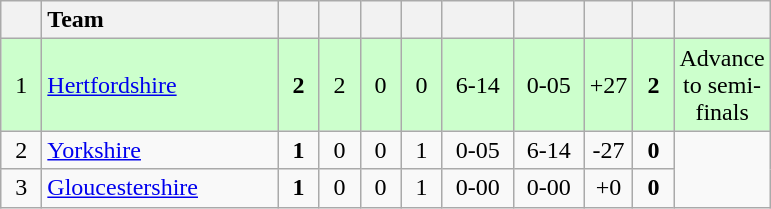<table class="wikitable" style="text-align:center">
<tr>
<th width="20"></th>
<th width="150" style="text-align:left;">Team</th>
<th width="20"></th>
<th width="20"></th>
<th width="20"></th>
<th width="20"></th>
<th width="40"></th>
<th width="40"></th>
<th width="20"></th>
<th width="20"></th>
<th width="20"></th>
</tr>
<tr style="background:#ccffcc">
<td>1</td>
<td style="text-align:left"> <a href='#'>Hertfordshire</a></td>
<td><strong>2</strong></td>
<td>2</td>
<td>0</td>
<td>0</td>
<td>6-14</td>
<td>0-05</td>
<td>+27</td>
<td><strong>2</strong></td>
<td>Advance to semi-finals</td>
</tr>
<tr>
<td>2</td>
<td style="text-align:left"> <a href='#'>Yorkshire</a></td>
<td><strong>1</strong></td>
<td>0</td>
<td>0</td>
<td>1</td>
<td>0-05</td>
<td>6-14</td>
<td>-27</td>
<td><strong>0</strong></td>
<td rowspan="2"></td>
</tr>
<tr>
<td>3</td>
<td style="text-align:left"> <a href='#'>Gloucestershire</a></td>
<td><strong>1</strong></td>
<td>0</td>
<td>0</td>
<td>1</td>
<td>0-00</td>
<td>0-00</td>
<td>+0</td>
<td><strong>0</strong></td>
</tr>
</table>
